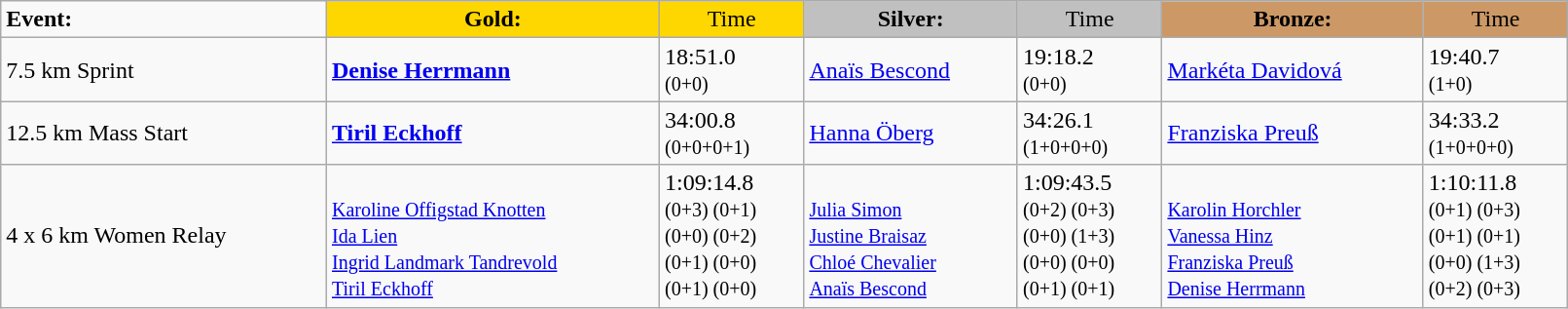<table class="wikitable" width=85%>
<tr>
<td><strong>Event:</strong></td>
<td style="text-align:center;background-color:gold;"><strong>Gold:</strong></td>
<td style="text-align:center;background-color:gold;">Time</td>
<td style="text-align:center;background-color:silver;"><strong>Silver:</strong></td>
<td style="text-align:center;background-color:silver;">Time</td>
<td style="text-align:center;background-color:#CC9966;"><strong>Bronze:</strong></td>
<td style="text-align:center;background-color:#CC9966;">Time</td>
</tr>
<tr>
<td>7.5 km Sprint</td>
<td><strong><a href='#'>Denise Herrmann</a></strong><br><small></small></td>
<td>18:51.0<br><small>(0+0)</small></td>
<td><a href='#'>Anaïs Bescond</a><br><small></small></td>
<td>19:18.2<br><small>(0+0)</small></td>
<td><a href='#'>Markéta Davidová</a><br><small></small></td>
<td>19:40.7<br><small>(1+0)</small></td>
</tr>
<tr>
<td>12.5 km Mass Start</td>
<td><strong><a href='#'>Tiril Eckhoff</a></strong><br><small></small></td>
<td>34:00.8<br><small>(0+0+0+1)</small></td>
<td><a href='#'>Hanna Öberg</a><br><small></small></td>
<td>34:26.1<br><small>(1+0+0+0)</small></td>
<td><a href='#'>Franziska Preuß</a><br><small></small></td>
<td>34:33.2<br><small>(1+0+0+0)</small></td>
</tr>
<tr>
<td>4 x 6 km Women Relay</td>
<td><strong></strong><br><small><a href='#'>Karoline Offigstad Knotten</a><br><a href='#'>Ida Lien</a><br><a href='#'>Ingrid Landmark Tandrevold</a><br><a href='#'>Tiril Eckhoff</a></small></td>
<td>1:09:14.8<br><small>(0+3) (0+1)<br>(0+0) (0+2)<br>(0+1) (0+0)<br>(0+1) (0+0)</small></td>
<td><br><small><a href='#'>Julia Simon</a><br><a href='#'>Justine Braisaz</a><br><a href='#'>Chloé Chevalier</a><br><a href='#'>Anaïs Bescond</a></small></td>
<td>1:09:43.5<br><small>(0+2) (0+3)<br>(0+0) (1+3)<br>(0+0) (0+0)<br>(0+1) (0+1)</small></td>
<td><br><small><a href='#'>Karolin Horchler</a><br><a href='#'>Vanessa Hinz</a><br><a href='#'>Franziska Preuß</a><br><a href='#'>Denise Herrmann</a></small></td>
<td>1:10:11.8<br><small>(0+1) (0+3)<br>(0+1) (0+1)<br>(0+0) (1+3)<br>(0+2) (0+3)</small></td>
</tr>
</table>
